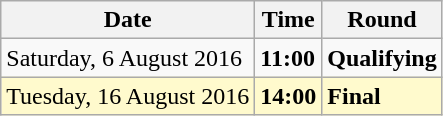<table class="wikitable">
<tr>
<th>Date</th>
<th>Time</th>
<th>Round</th>
</tr>
<tr>
<td>Saturday, 6 August 2016</td>
<td><strong>11:00</strong></td>
<td><strong>Qualifying</strong></td>
</tr>
<tr style=background:lemonchiffon>
<td>Tuesday, 16 August 2016</td>
<td><strong>14:00</strong></td>
<td><strong>Final</strong></td>
</tr>
</table>
